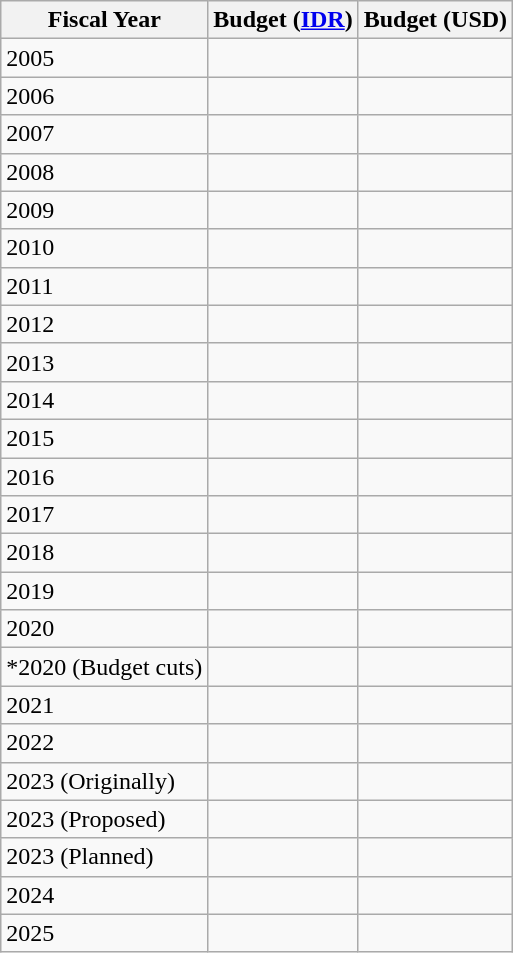<table class="wikitable">
<tr>
<th>Fiscal Year</th>
<th>Budget (<a href='#'>IDR</a>)</th>
<th>Budget (USD)</th>
</tr>
<tr>
<td>2005</td>
<td></td>
<td></td>
</tr>
<tr>
<td>2006</td>
<td></td>
<td></td>
</tr>
<tr>
<td>2007</td>
<td></td>
<td></td>
</tr>
<tr>
<td>2008</td>
<td></td>
<td></td>
</tr>
<tr>
<td>2009</td>
<td></td>
<td></td>
</tr>
<tr>
<td>2010</td>
<td></td>
<td></td>
</tr>
<tr>
<td>2011</td>
<td></td>
<td></td>
</tr>
<tr>
<td>2012</td>
<td></td>
<td></td>
</tr>
<tr>
<td>2013</td>
<td></td>
<td></td>
</tr>
<tr>
<td>2014</td>
<td></td>
<td></td>
</tr>
<tr>
<td>2015</td>
<td></td>
<td></td>
</tr>
<tr>
<td>2016</td>
<td></td>
<td></td>
</tr>
<tr>
<td>2017</td>
<td></td>
<td></td>
</tr>
<tr>
<td>2018</td>
<td></td>
<td></td>
</tr>
<tr>
<td>2019</td>
<td></td>
<td></td>
</tr>
<tr>
<td>2020</td>
<td></td>
<td></td>
</tr>
<tr>
<td>*2020 (Budget cuts)</td>
<td></td>
<td></td>
</tr>
<tr>
<td>2021</td>
<td></td>
<td></td>
</tr>
<tr>
<td>2022</td>
<td></td>
<td></td>
</tr>
<tr>
<td>2023 (Originally)</td>
<td></td>
<td></td>
</tr>
<tr>
<td>2023 (Proposed)</td>
<td></td>
<td></td>
</tr>
<tr>
<td>2023 (Planned)</td>
<td></td>
<td></td>
</tr>
<tr>
<td>2024</td>
<td></td>
<td></td>
</tr>
<tr>
<td>2025</td>
<td></td>
<td></td>
</tr>
</table>
